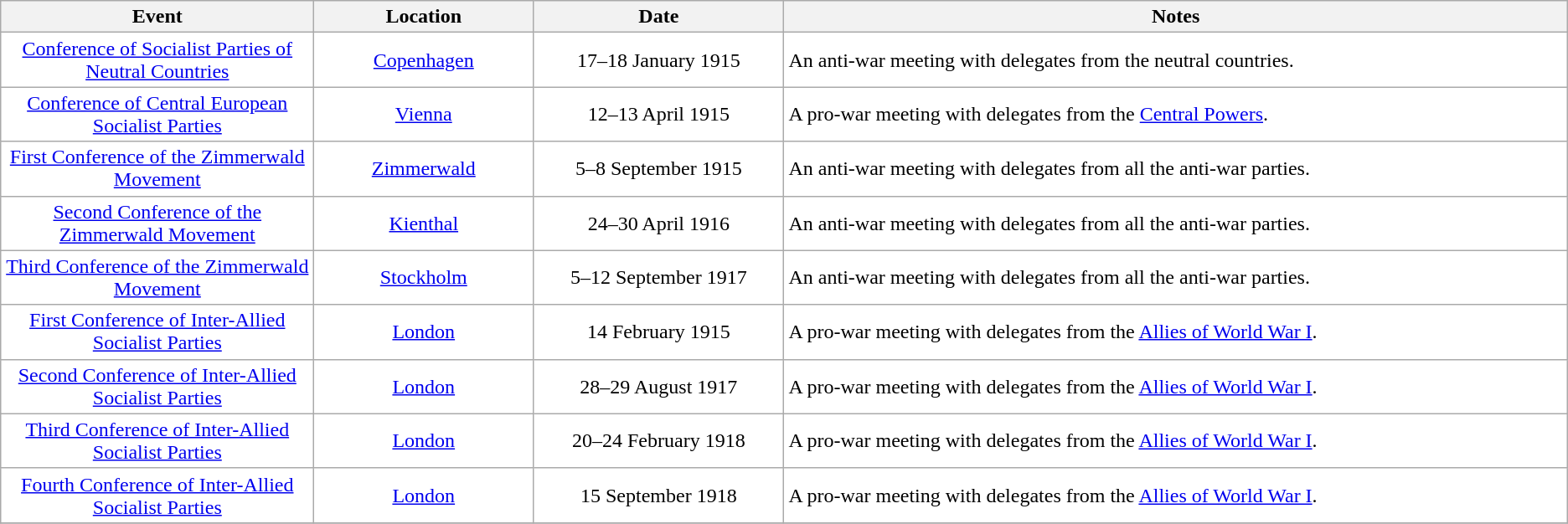<table class="wikitable" style="Background:#ffffff">
<tr>
<th width=20%>Event</th>
<th width=14%>Location</th>
<th width=16%>Date</th>
<th>Notes</th>
</tr>
<tr>
<td align="center"><a href='#'>Conference of Socialist Parties of Neutral Countries</a></td>
<td align="center"><a href='#'>Copenhagen</a></td>
<td align="center">17–18 January 1915</td>
<td>An anti-war meeting with delegates from the neutral countries.</td>
</tr>
<tr>
<td align="center"><a href='#'>Conference of Central European Socialist Parties</a></td>
<td align="center"><a href='#'>Vienna</a></td>
<td align="center">12–13 April 1915</td>
<td>A pro-war meeting with delegates from the <a href='#'>Central Powers</a>.</td>
</tr>
<tr>
<td align="center"><a href='#'>First Conference of the Zimmerwald Movement</a></td>
<td align="center"><a href='#'>Zimmerwald</a></td>
<td align="center">5–8 September 1915</td>
<td>An anti-war meeting with delegates from all the anti-war parties.</td>
</tr>
<tr>
<td align="center"><a href='#'>Second Conference of the Zimmerwald Movement</a></td>
<td align="center"><a href='#'>Kienthal</a></td>
<td align="center">24–30 April 1916</td>
<td>An anti-war meeting with delegates from all the anti-war parties.</td>
</tr>
<tr>
<td align="center"><a href='#'>Third Conference of the Zimmerwald Movement</a></td>
<td align="center"><a href='#'>Stockholm</a></td>
<td align="center">5–12 September 1917</td>
<td>An anti-war meeting with delegates from all the anti-war parties.</td>
</tr>
<tr>
<td align="center"><a href='#'>First Conference of Inter-Allied Socialist Parties</a></td>
<td align="center"><a href='#'>London</a></td>
<td align="center">14 February 1915</td>
<td>A pro-war meeting with delegates from the <a href='#'>Allies of World War I</a>.</td>
</tr>
<tr>
<td align="center"><a href='#'>Second Conference of Inter-Allied Socialist Parties</a></td>
<td align="center"><a href='#'>London</a></td>
<td align="center">28–29 August 1917</td>
<td>A pro-war meeting with delegates from the <a href='#'>Allies of World War I</a>.</td>
</tr>
<tr>
<td align="center"><a href='#'>Third Conference of Inter-Allied Socialist Parties</a></td>
<td align="center"><a href='#'>London</a></td>
<td align="center">20–24 February 1918</td>
<td>A pro-war meeting with delegates from the <a href='#'>Allies of World War I</a>.</td>
</tr>
<tr>
<td align="center"><a href='#'>Fourth Conference of Inter-Allied Socialist Parties</a></td>
<td align="center"><a href='#'>London</a></td>
<td align="center">15 September 1918</td>
<td>A pro-war meeting with delegates from the <a href='#'>Allies of World War I</a>.</td>
</tr>
<tr>
</tr>
</table>
